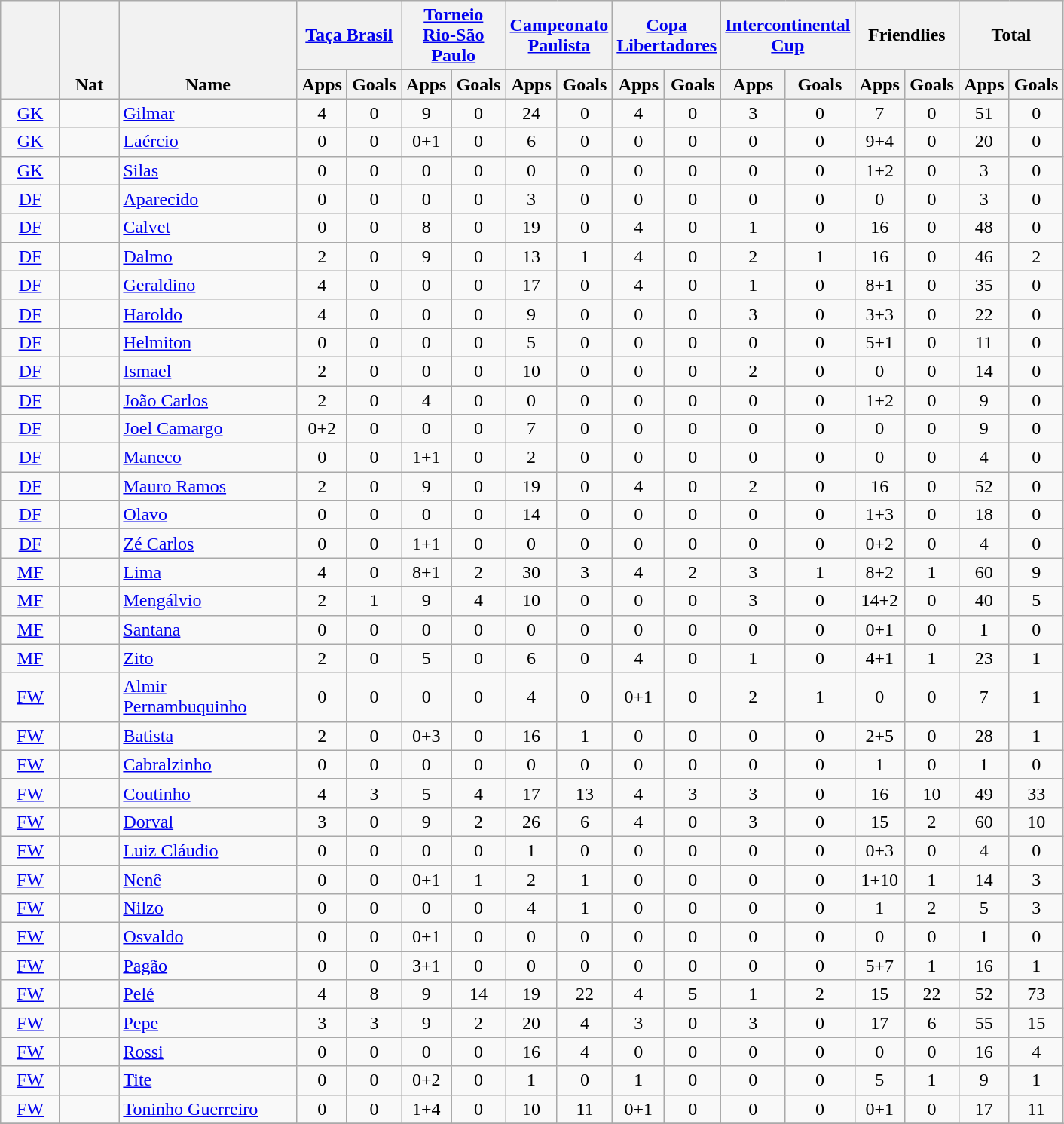<table class="wikitable sortable" style="text-align:center;">
<tr>
<th rowspan="2" width="45" valign="bottom"></th>
<th rowspan="2" width="45" valign="bottom">Nat</th>
<th rowspan="2" width="150" valign="bottom">Name</th>
<th colspan="2" width="85"><a href='#'>Taça Brasil</a></th>
<th colspan="2" width="85"><a href='#'>Torneio Rio-São Paulo</a></th>
<th colspan="2" width="85"><a href='#'>Campeonato Paulista</a></th>
<th colspan="2" width="85"><a href='#'>Copa Libertadores</a></th>
<th colspan="2" width="85"><a href='#'>Intercontinental Cup</a></th>
<th colspan="2" width="85">Friendlies</th>
<th colspan="2" width="85">Total</th>
</tr>
<tr>
<th>Apps</th>
<th>Goals</th>
<th>Apps</th>
<th>Goals</th>
<th>Apps</th>
<th>Goals</th>
<th>Apps</th>
<th>Goals</th>
<th>Apps</th>
<th>Goals</th>
<th>Apps</th>
<th>Goals</th>
<th>Apps</th>
<th>Goals</th>
</tr>
<tr>
<td><a href='#'>GK</a></td>
<td></td>
<td align=left><a href='#'>Gilmar</a></td>
<td>4</td>
<td>0</td>
<td>9</td>
<td>0</td>
<td>24</td>
<td>0</td>
<td>4</td>
<td>0</td>
<td>3</td>
<td>0</td>
<td>7</td>
<td>0</td>
<td>51</td>
<td>0</td>
</tr>
<tr>
<td><a href='#'>GK</a></td>
<td></td>
<td align=left><a href='#'>Laércio</a></td>
<td>0</td>
<td>0</td>
<td>0+1</td>
<td>0</td>
<td>6</td>
<td>0</td>
<td>0</td>
<td>0</td>
<td>0</td>
<td>0</td>
<td>9+4</td>
<td>0</td>
<td>20</td>
<td>0</td>
</tr>
<tr>
<td><a href='#'>GK</a></td>
<td></td>
<td align=left><a href='#'>Silas</a></td>
<td>0</td>
<td>0</td>
<td>0</td>
<td>0</td>
<td>0</td>
<td>0</td>
<td>0</td>
<td>0</td>
<td>0</td>
<td>0</td>
<td>1+2</td>
<td>0</td>
<td>3</td>
<td>0</td>
</tr>
<tr>
<td><a href='#'>DF</a></td>
<td></td>
<td align=left><a href='#'>Aparecido</a></td>
<td>0</td>
<td>0</td>
<td>0</td>
<td>0</td>
<td>3</td>
<td>0</td>
<td>0</td>
<td>0</td>
<td>0</td>
<td>0</td>
<td>0</td>
<td>0</td>
<td>3</td>
<td>0</td>
</tr>
<tr>
<td><a href='#'>DF</a></td>
<td></td>
<td align=left><a href='#'>Calvet</a></td>
<td>0</td>
<td>0</td>
<td>8</td>
<td>0</td>
<td>19</td>
<td>0</td>
<td>4</td>
<td>0</td>
<td>1</td>
<td>0</td>
<td>16</td>
<td>0</td>
<td>48</td>
<td>0</td>
</tr>
<tr>
<td><a href='#'>DF</a></td>
<td></td>
<td align=left><a href='#'>Dalmo</a></td>
<td>2</td>
<td>0</td>
<td>9</td>
<td>0</td>
<td>13</td>
<td>1</td>
<td>4</td>
<td>0</td>
<td>2</td>
<td>1</td>
<td>16</td>
<td>0</td>
<td>46</td>
<td>2</td>
</tr>
<tr>
<td><a href='#'>DF</a></td>
<td></td>
<td align=left><a href='#'>Geraldino</a></td>
<td>4</td>
<td>0</td>
<td>0</td>
<td>0</td>
<td>17</td>
<td>0</td>
<td>4</td>
<td>0</td>
<td>1</td>
<td>0</td>
<td>8+1</td>
<td>0</td>
<td>35</td>
<td>0</td>
</tr>
<tr>
<td><a href='#'>DF</a></td>
<td></td>
<td align=left><a href='#'>Haroldo</a></td>
<td>4</td>
<td>0</td>
<td>0</td>
<td>0</td>
<td>9</td>
<td>0</td>
<td>0</td>
<td>0</td>
<td>3</td>
<td>0</td>
<td>3+3</td>
<td>0</td>
<td>22</td>
<td>0</td>
</tr>
<tr>
<td><a href='#'>DF</a></td>
<td></td>
<td align=left><a href='#'>Helmiton</a></td>
<td>0</td>
<td>0</td>
<td>0</td>
<td>0</td>
<td>5</td>
<td>0</td>
<td>0</td>
<td>0</td>
<td>0</td>
<td>0</td>
<td>5+1</td>
<td>0</td>
<td>11</td>
<td>0</td>
</tr>
<tr>
<td><a href='#'>DF</a></td>
<td></td>
<td align=left><a href='#'>Ismael</a></td>
<td>2</td>
<td>0</td>
<td>0</td>
<td>0</td>
<td>10</td>
<td>0</td>
<td>0</td>
<td>0</td>
<td>2</td>
<td>0</td>
<td>0</td>
<td>0</td>
<td>14</td>
<td>0</td>
</tr>
<tr>
<td><a href='#'>DF</a></td>
<td></td>
<td align=left><a href='#'>João Carlos</a></td>
<td>2</td>
<td>0</td>
<td>4</td>
<td>0</td>
<td>0</td>
<td>0</td>
<td>0</td>
<td>0</td>
<td>0</td>
<td>0</td>
<td>1+2</td>
<td>0</td>
<td>9</td>
<td>0</td>
</tr>
<tr>
<td><a href='#'>DF</a></td>
<td></td>
<td align=left><a href='#'>Joel Camargo</a></td>
<td>0+2</td>
<td>0</td>
<td>0</td>
<td>0</td>
<td>7</td>
<td>0</td>
<td>0</td>
<td>0</td>
<td>0</td>
<td>0</td>
<td>0</td>
<td>0</td>
<td>9</td>
<td>0</td>
</tr>
<tr>
<td><a href='#'>DF</a></td>
<td></td>
<td align=left><a href='#'>Maneco</a></td>
<td>0</td>
<td>0</td>
<td>1+1</td>
<td>0</td>
<td>2</td>
<td>0</td>
<td>0</td>
<td>0</td>
<td>0</td>
<td>0</td>
<td>0</td>
<td>0</td>
<td>4</td>
<td>0</td>
</tr>
<tr>
<td><a href='#'>DF</a></td>
<td></td>
<td align=left><a href='#'>Mauro Ramos</a></td>
<td>2</td>
<td>0</td>
<td>9</td>
<td>0</td>
<td>19</td>
<td>0</td>
<td>4</td>
<td>0</td>
<td>2</td>
<td>0</td>
<td>16</td>
<td>0</td>
<td>52</td>
<td>0</td>
</tr>
<tr>
<td><a href='#'>DF</a></td>
<td></td>
<td align=left><a href='#'>Olavo</a></td>
<td>0</td>
<td>0</td>
<td>0</td>
<td>0</td>
<td>14</td>
<td>0</td>
<td>0</td>
<td>0</td>
<td>0</td>
<td>0</td>
<td>1+3</td>
<td>0</td>
<td>18</td>
<td>0</td>
</tr>
<tr>
<td><a href='#'>DF</a></td>
<td></td>
<td align=left><a href='#'>Zé Carlos</a></td>
<td>0</td>
<td>0</td>
<td>1+1</td>
<td>0</td>
<td>0</td>
<td>0</td>
<td>0</td>
<td>0</td>
<td>0</td>
<td>0</td>
<td>0+2</td>
<td>0</td>
<td>4</td>
<td>0</td>
</tr>
<tr>
<td><a href='#'>MF</a></td>
<td></td>
<td align=left><a href='#'>Lima</a></td>
<td>4</td>
<td>0</td>
<td>8+1</td>
<td>2</td>
<td>30</td>
<td>3</td>
<td>4</td>
<td>2</td>
<td>3</td>
<td>1</td>
<td>8+2</td>
<td>1</td>
<td>60</td>
<td>9</td>
</tr>
<tr>
<td><a href='#'>MF</a></td>
<td></td>
<td align=left><a href='#'>Mengálvio</a></td>
<td>2</td>
<td>1</td>
<td>9</td>
<td>4</td>
<td>10</td>
<td>0</td>
<td>0</td>
<td>0</td>
<td>3</td>
<td>0</td>
<td>14+2</td>
<td>0</td>
<td>40</td>
<td>5</td>
</tr>
<tr>
<td><a href='#'>MF</a></td>
<td></td>
<td align=left><a href='#'>Santana</a></td>
<td>0</td>
<td>0</td>
<td>0</td>
<td>0</td>
<td>0</td>
<td>0</td>
<td>0</td>
<td>0</td>
<td>0</td>
<td>0</td>
<td>0+1</td>
<td>0</td>
<td>1</td>
<td>0</td>
</tr>
<tr>
<td><a href='#'>MF</a></td>
<td></td>
<td align=left><a href='#'>Zito</a></td>
<td>2</td>
<td>0</td>
<td>5</td>
<td>0</td>
<td>6</td>
<td>0</td>
<td>4</td>
<td>0</td>
<td>1</td>
<td>0</td>
<td>4+1</td>
<td>1</td>
<td>23</td>
<td>1</td>
</tr>
<tr>
<td><a href='#'>FW</a></td>
<td></td>
<td align=left><a href='#'>Almir Pernambuquinho</a></td>
<td>0</td>
<td>0</td>
<td>0</td>
<td>0</td>
<td>4</td>
<td>0</td>
<td>0+1</td>
<td>0</td>
<td>2</td>
<td>1</td>
<td>0</td>
<td>0</td>
<td>7</td>
<td>1</td>
</tr>
<tr>
<td><a href='#'>FW</a></td>
<td></td>
<td align=left><a href='#'>Batista</a></td>
<td>2</td>
<td>0</td>
<td>0+3</td>
<td>0</td>
<td>16</td>
<td>1</td>
<td>0</td>
<td>0</td>
<td>0</td>
<td>0</td>
<td>2+5</td>
<td>0</td>
<td>28</td>
<td>1</td>
</tr>
<tr>
<td><a href='#'>FW</a></td>
<td></td>
<td align=left><a href='#'>Cabralzinho</a></td>
<td>0</td>
<td>0</td>
<td>0</td>
<td>0</td>
<td>0</td>
<td>0</td>
<td>0</td>
<td>0</td>
<td>0</td>
<td>0</td>
<td>1</td>
<td>0</td>
<td>1</td>
<td>0</td>
</tr>
<tr>
<td><a href='#'>FW</a></td>
<td></td>
<td align=left><a href='#'>Coutinho</a></td>
<td>4</td>
<td>3</td>
<td>5</td>
<td>4</td>
<td>17</td>
<td>13</td>
<td>4</td>
<td>3</td>
<td>3</td>
<td>0</td>
<td>16</td>
<td>10</td>
<td>49</td>
<td>33</td>
</tr>
<tr>
<td><a href='#'>FW</a></td>
<td></td>
<td align=left><a href='#'>Dorval</a></td>
<td>3</td>
<td>0</td>
<td>9</td>
<td>2</td>
<td>26</td>
<td>6</td>
<td>4</td>
<td>0</td>
<td>3</td>
<td>0</td>
<td>15</td>
<td>2</td>
<td>60</td>
<td>10</td>
</tr>
<tr>
<td><a href='#'>FW</a></td>
<td></td>
<td align=left><a href='#'>Luiz Cláudio</a></td>
<td>0</td>
<td>0</td>
<td>0</td>
<td>0</td>
<td>1</td>
<td>0</td>
<td>0</td>
<td>0</td>
<td>0</td>
<td>0</td>
<td>0+3</td>
<td>0</td>
<td>4</td>
<td>0</td>
</tr>
<tr>
<td><a href='#'>FW</a></td>
<td></td>
<td align=left><a href='#'>Nenê</a></td>
<td>0</td>
<td>0</td>
<td>0+1</td>
<td>1</td>
<td>2</td>
<td>1</td>
<td>0</td>
<td>0</td>
<td>0</td>
<td>0</td>
<td>1+10</td>
<td>1</td>
<td>14</td>
<td>3</td>
</tr>
<tr>
<td><a href='#'>FW</a></td>
<td></td>
<td align=left><a href='#'>Nilzo</a></td>
<td>0</td>
<td>0</td>
<td>0</td>
<td>0</td>
<td>4</td>
<td>1</td>
<td>0</td>
<td>0</td>
<td>0</td>
<td>0</td>
<td>1</td>
<td>2</td>
<td>5</td>
<td>3</td>
</tr>
<tr>
<td><a href='#'>FW</a></td>
<td></td>
<td align=left><a href='#'>Osvaldo</a></td>
<td>0</td>
<td>0</td>
<td>0+1</td>
<td>0</td>
<td>0</td>
<td>0</td>
<td>0</td>
<td>0</td>
<td>0</td>
<td>0</td>
<td>0</td>
<td>0</td>
<td>1</td>
<td>0</td>
</tr>
<tr>
<td><a href='#'>FW</a></td>
<td></td>
<td align=left><a href='#'>Pagão</a></td>
<td>0</td>
<td>0</td>
<td>3+1</td>
<td>0</td>
<td>0</td>
<td>0</td>
<td>0</td>
<td>0</td>
<td>0</td>
<td>0</td>
<td>5+7</td>
<td>1</td>
<td>16</td>
<td>1</td>
</tr>
<tr>
<td><a href='#'>FW</a></td>
<td></td>
<td align=left><a href='#'>Pelé</a></td>
<td>4</td>
<td>8</td>
<td>9</td>
<td>14</td>
<td>19</td>
<td>22</td>
<td>4</td>
<td>5</td>
<td>1</td>
<td>2</td>
<td>15</td>
<td>22</td>
<td>52</td>
<td>73</td>
</tr>
<tr>
<td><a href='#'>FW</a></td>
<td></td>
<td align=left><a href='#'>Pepe</a></td>
<td>3</td>
<td>3</td>
<td>9</td>
<td>2</td>
<td>20</td>
<td>4</td>
<td>3</td>
<td>0</td>
<td>3</td>
<td>0</td>
<td>17</td>
<td>6</td>
<td>55</td>
<td>15</td>
</tr>
<tr>
<td><a href='#'>FW</a></td>
<td></td>
<td align=left><a href='#'>Rossi</a></td>
<td>0</td>
<td>0</td>
<td>0</td>
<td>0</td>
<td>16</td>
<td>4</td>
<td>0</td>
<td>0</td>
<td>0</td>
<td>0</td>
<td>0</td>
<td>0</td>
<td>16</td>
<td>4</td>
</tr>
<tr>
<td><a href='#'>FW</a></td>
<td></td>
<td align=left><a href='#'>Tite</a></td>
<td>0</td>
<td>0</td>
<td>0+2</td>
<td>0</td>
<td>1</td>
<td>0</td>
<td>1</td>
<td>0</td>
<td>0</td>
<td>0</td>
<td>5</td>
<td>1</td>
<td>9</td>
<td>1</td>
</tr>
<tr>
<td><a href='#'>FW</a></td>
<td></td>
<td align=left><a href='#'>Toninho Guerreiro</a></td>
<td>0</td>
<td>0</td>
<td>1+4</td>
<td>0</td>
<td>10</td>
<td>11</td>
<td>0+1</td>
<td>0</td>
<td>0</td>
<td>0</td>
<td>0+1</td>
<td>0</td>
<td>17</td>
<td>11</td>
</tr>
<tr>
</tr>
</table>
